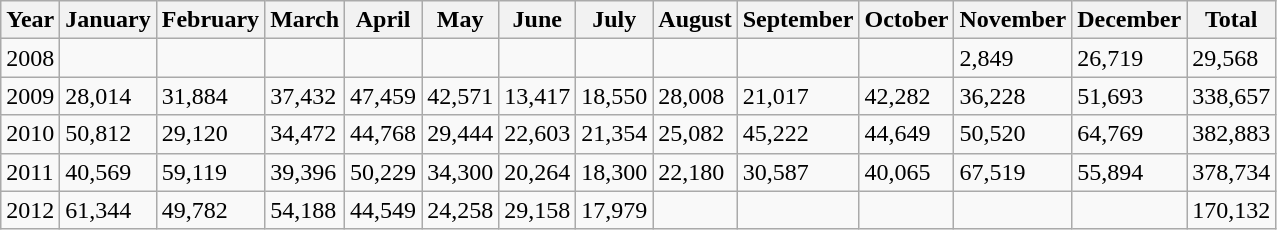<table class="wikitable">
<tr>
<th>Year</th>
<th>January</th>
<th>February</th>
<th>March</th>
<th>April</th>
<th>May</th>
<th>June</th>
<th>July</th>
<th>August</th>
<th>September</th>
<th>October</th>
<th>November</th>
<th>December</th>
<th>Total</th>
</tr>
<tr>
<td>2008</td>
<td></td>
<td></td>
<td></td>
<td></td>
<td></td>
<td></td>
<td></td>
<td></td>
<td></td>
<td></td>
<td>2,849</td>
<td>26,719</td>
<td>29,568</td>
</tr>
<tr>
<td>2009</td>
<td>28,014</td>
<td>31,884</td>
<td>37,432</td>
<td>47,459</td>
<td>42,571</td>
<td>13,417</td>
<td>18,550</td>
<td>28,008</td>
<td>21,017</td>
<td>42,282</td>
<td>36,228</td>
<td>51,693</td>
<td>338,657</td>
</tr>
<tr>
<td>2010</td>
<td>50,812</td>
<td>29,120</td>
<td>34,472</td>
<td>44,768</td>
<td>29,444</td>
<td>22,603</td>
<td>21,354</td>
<td>25,082</td>
<td>45,222</td>
<td>44,649</td>
<td>50,520</td>
<td>64,769</td>
<td>382,883</td>
</tr>
<tr>
<td>2011</td>
<td>40,569</td>
<td>59,119</td>
<td>39,396</td>
<td>50,229</td>
<td>34,300</td>
<td>20,264</td>
<td>18,300</td>
<td>22,180</td>
<td>30,587</td>
<td>40,065</td>
<td>67,519</td>
<td>55,894</td>
<td>378,734</td>
</tr>
<tr>
<td>2012</td>
<td>61,344</td>
<td>49,782</td>
<td>54,188</td>
<td>44,549</td>
<td>24,258</td>
<td>29,158</td>
<td>17,979</td>
<td></td>
<td></td>
<td></td>
<td></td>
<td></td>
<td>170,132</td>
</tr>
</table>
